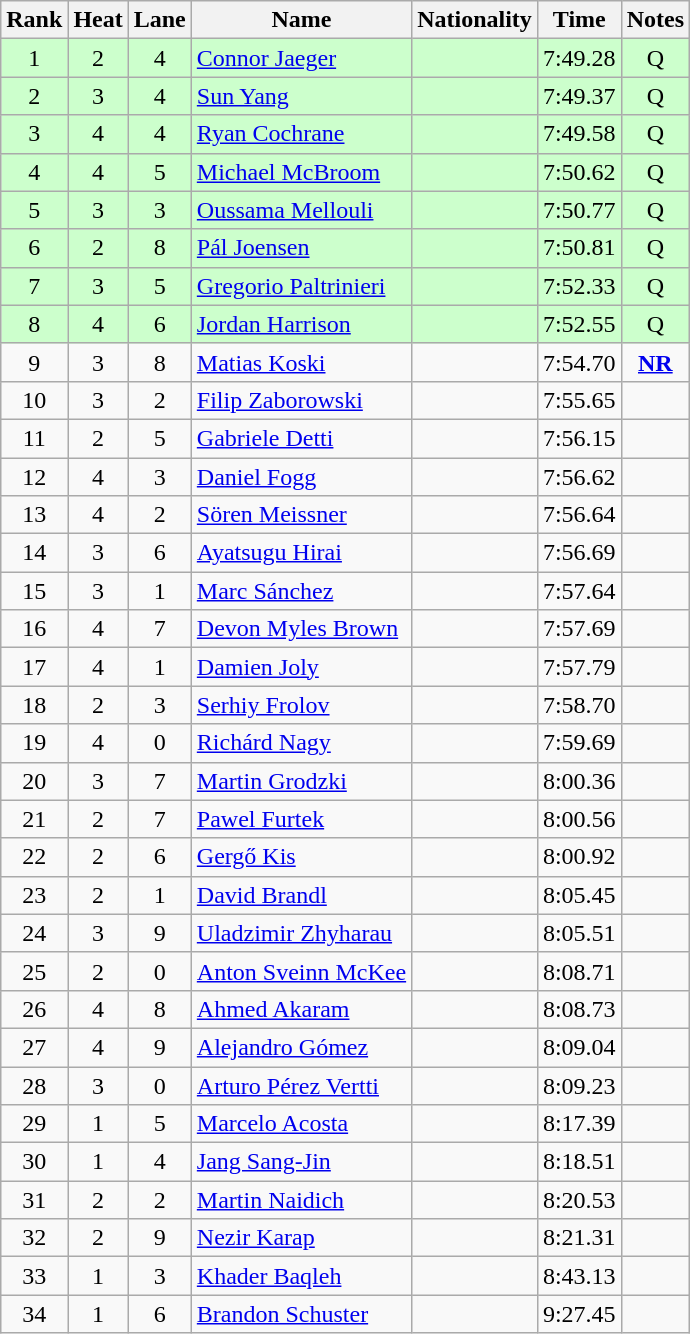<table class="wikitable sortable" style="text-align:center">
<tr>
<th>Rank</th>
<th>Heat</th>
<th>Lane</th>
<th>Name</th>
<th>Nationality</th>
<th>Time</th>
<th>Notes</th>
</tr>
<tr bgcolor=ccffcc>
<td>1</td>
<td>2</td>
<td>4</td>
<td align=left><a href='#'>Connor Jaeger</a></td>
<td align=left></td>
<td>7:49.28</td>
<td>Q</td>
</tr>
<tr bgcolor=ccffcc>
<td>2</td>
<td>3</td>
<td>4</td>
<td align=left><a href='#'>Sun Yang</a></td>
<td align=left></td>
<td>7:49.37</td>
<td>Q</td>
</tr>
<tr bgcolor=ccffcc>
<td>3</td>
<td>4</td>
<td>4</td>
<td align=left><a href='#'>Ryan Cochrane</a></td>
<td align=left></td>
<td>7:49.58</td>
<td>Q</td>
</tr>
<tr bgcolor=ccffcc>
<td>4</td>
<td>4</td>
<td>5</td>
<td align=left><a href='#'>Michael McBroom</a></td>
<td align=left></td>
<td>7:50.62</td>
<td>Q</td>
</tr>
<tr bgcolor=ccffcc>
<td>5</td>
<td>3</td>
<td>3</td>
<td align=left><a href='#'>Oussama Mellouli</a></td>
<td align=left></td>
<td>7:50.77</td>
<td>Q</td>
</tr>
<tr bgcolor=ccffcc>
<td>6</td>
<td>2</td>
<td>8</td>
<td align=left><a href='#'>Pál Joensen</a></td>
<td align=left></td>
<td>7:50.81</td>
<td>Q</td>
</tr>
<tr bgcolor=ccffcc>
<td>7</td>
<td>3</td>
<td>5</td>
<td align=left><a href='#'>Gregorio Paltrinieri</a></td>
<td align=left></td>
<td>7:52.33</td>
<td>Q</td>
</tr>
<tr bgcolor=ccffcc>
<td>8</td>
<td>4</td>
<td>6</td>
<td align=left><a href='#'>Jordan Harrison</a></td>
<td align=left></td>
<td>7:52.55</td>
<td>Q</td>
</tr>
<tr>
<td>9</td>
<td>3</td>
<td>8</td>
<td align=left><a href='#'>Matias Koski</a></td>
<td align=left></td>
<td>7:54.70</td>
<td><strong><a href='#'>NR</a></strong></td>
</tr>
<tr>
<td>10</td>
<td>3</td>
<td>2</td>
<td align=left><a href='#'>Filip Zaborowski</a></td>
<td align=left></td>
<td>7:55.65</td>
<td></td>
</tr>
<tr>
<td>11</td>
<td>2</td>
<td>5</td>
<td align=left><a href='#'>Gabriele Detti</a></td>
<td align=left></td>
<td>7:56.15</td>
<td></td>
</tr>
<tr>
<td>12</td>
<td>4</td>
<td>3</td>
<td align=left><a href='#'>Daniel Fogg</a></td>
<td align=left></td>
<td>7:56.62</td>
<td></td>
</tr>
<tr>
<td>13</td>
<td>4</td>
<td>2</td>
<td align=left><a href='#'>Sören Meissner</a></td>
<td align=left></td>
<td>7:56.64</td>
<td></td>
</tr>
<tr>
<td>14</td>
<td>3</td>
<td>6</td>
<td align=left><a href='#'>Ayatsugu Hirai</a></td>
<td align=left></td>
<td>7:56.69</td>
<td></td>
</tr>
<tr>
<td>15</td>
<td>3</td>
<td>1</td>
<td align=left><a href='#'>Marc Sánchez</a></td>
<td align=left></td>
<td>7:57.64</td>
<td></td>
</tr>
<tr>
<td>16</td>
<td>4</td>
<td>7</td>
<td align=left><a href='#'>Devon Myles Brown</a></td>
<td align=left></td>
<td>7:57.69</td>
<td></td>
</tr>
<tr>
<td>17</td>
<td>4</td>
<td>1</td>
<td align=left><a href='#'>Damien Joly</a></td>
<td align=left></td>
<td>7:57.79</td>
<td></td>
</tr>
<tr>
<td>18</td>
<td>2</td>
<td>3</td>
<td align=left><a href='#'>Serhiy Frolov</a></td>
<td align=left></td>
<td>7:58.70</td>
<td></td>
</tr>
<tr>
<td>19</td>
<td>4</td>
<td>0</td>
<td align=left><a href='#'>Richárd Nagy</a></td>
<td align=left></td>
<td>7:59.69</td>
<td></td>
</tr>
<tr>
<td>20</td>
<td>3</td>
<td>7</td>
<td align=left><a href='#'>Martin Grodzki</a></td>
<td align=left></td>
<td>8:00.36</td>
<td></td>
</tr>
<tr>
<td>21</td>
<td>2</td>
<td>7</td>
<td align=left><a href='#'>Pawel Furtek</a></td>
<td align=left></td>
<td>8:00.56</td>
<td></td>
</tr>
<tr>
<td>22</td>
<td>2</td>
<td>6</td>
<td align=left><a href='#'>Gergő Kis</a></td>
<td align=left></td>
<td>8:00.92</td>
<td></td>
</tr>
<tr>
<td>23</td>
<td>2</td>
<td>1</td>
<td align=left><a href='#'>David Brandl</a></td>
<td align=left></td>
<td>8:05.45</td>
<td></td>
</tr>
<tr>
<td>24</td>
<td>3</td>
<td>9</td>
<td align=left><a href='#'>Uladzimir Zhyharau</a></td>
<td align=left></td>
<td>8:05.51</td>
<td></td>
</tr>
<tr>
<td>25</td>
<td>2</td>
<td>0</td>
<td align=left><a href='#'>Anton Sveinn McKee</a></td>
<td align=left></td>
<td>8:08.71</td>
<td></td>
</tr>
<tr>
<td>26</td>
<td>4</td>
<td>8</td>
<td align=left><a href='#'>Ahmed Akaram</a></td>
<td align=left></td>
<td>8:08.73</td>
<td></td>
</tr>
<tr>
<td>27</td>
<td>4</td>
<td>9</td>
<td align=left><a href='#'>Alejandro Gómez</a></td>
<td align=left></td>
<td>8:09.04</td>
<td></td>
</tr>
<tr>
<td>28</td>
<td>3</td>
<td>0</td>
<td align=left><a href='#'>Arturo Pérez Vertti</a></td>
<td align=left></td>
<td>8:09.23</td>
<td></td>
</tr>
<tr>
<td>29</td>
<td>1</td>
<td>5</td>
<td align=left><a href='#'>Marcelo Acosta</a></td>
<td align=left></td>
<td>8:17.39</td>
<td></td>
</tr>
<tr>
<td>30</td>
<td>1</td>
<td>4</td>
<td align=left><a href='#'>Jang Sang-Jin</a></td>
<td align=left></td>
<td>8:18.51</td>
<td></td>
</tr>
<tr>
<td>31</td>
<td>2</td>
<td>2</td>
<td align=left><a href='#'>Martin Naidich</a></td>
<td align=left></td>
<td>8:20.53</td>
<td></td>
</tr>
<tr>
<td>32</td>
<td>2</td>
<td>9</td>
<td align=left><a href='#'>Nezir Karap</a></td>
<td align=left></td>
<td>8:21.31</td>
<td></td>
</tr>
<tr>
<td>33</td>
<td>1</td>
<td>3</td>
<td align=left><a href='#'>Khader Baqleh</a></td>
<td align=left></td>
<td>8:43.13</td>
<td></td>
</tr>
<tr>
<td>34</td>
<td>1</td>
<td>6</td>
<td align=left><a href='#'>Brandon Schuster</a></td>
<td align=left></td>
<td>9:27.45</td>
<td></td>
</tr>
</table>
